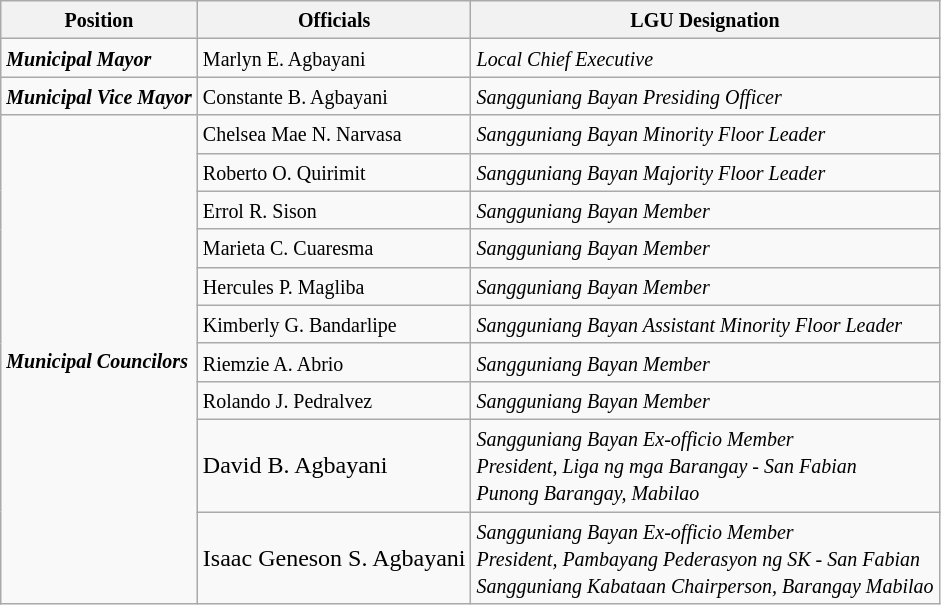<table class="wikitable">
<tr>
<th><small>Position</small></th>
<th><small>Officials</small></th>
<th><small>LGU Designation</small></th>
</tr>
<tr>
<td><strong><em><small>Municipal Mayor</small></em></strong></td>
<td><small>Marlyn E. Agbayani</small></td>
<td><em><small>Local Chief Executive</small></em></td>
</tr>
<tr>
<td><strong><em><small>Municipal Vice Mayor</small></em></strong></td>
<td><small>Constante B. Agbayani</small></td>
<td><em><small>Sangguniang Bayan Presiding Officer</small></em></td>
</tr>
<tr>
<td rowspan="10"><strong><em><small>Municipal Councilors</small></em></strong></td>
<td><small>Chelsea Mae N. Narvasa</small></td>
<td><em><small>Sangguniang Bayan Minority Floor Leader</small></em></td>
</tr>
<tr>
<td><small>Roberto O. Quirimit</small></td>
<td><em><small>Sangguniang Bayan Majority Floor Leader</small></em></td>
</tr>
<tr>
<td><small>Errol R. Sison</small></td>
<td><em><small>Sangguniang Bayan Member</small></em></td>
</tr>
<tr>
<td><small>Marieta C. Cuaresma</small></td>
<td><em><small>Sangguniang Bayan Member</small></em></td>
</tr>
<tr>
<td><small>Hercules P. Magliba</small></td>
<td><em><small>Sangguniang Bayan Member</small></em></td>
</tr>
<tr>
<td><small>Kimberly G. Bandarlipe</small></td>
<td><em><small>Sangguniang Bayan Assistant Minority Floor Leader</small></em></td>
</tr>
<tr>
<td><small>Riemzie A. Abrio</small></td>
<td><em><small>Sangguniang Bayan Member</small></em></td>
</tr>
<tr>
<td><small>Rolando J. Pedralvez</small></td>
<td><em><small>Sangguniang Bayan Member</small></em></td>
</tr>
<tr>
<td>David B. Agbayani</td>
<td><em><small>Sangguniang Bayan Ex-officio Member</small></em><br><em><small>President, Liga ng mga Barangay - San Fabian</small></em><br><em><small>Punong Barangay, Mabilao</small></em></td>
</tr>
<tr>
<td>Isaac Geneson S. Agbayani</td>
<td><em><small>Sangguniang Bayan Ex-officio Member</small></em><br><em><small>President, Pambayang Pederasyon ng SK - San Fabian</small></em><br><em><small>Sangguniang Kabataan Chairperson, Barangay Mabilao</small></em></td>
</tr>
</table>
